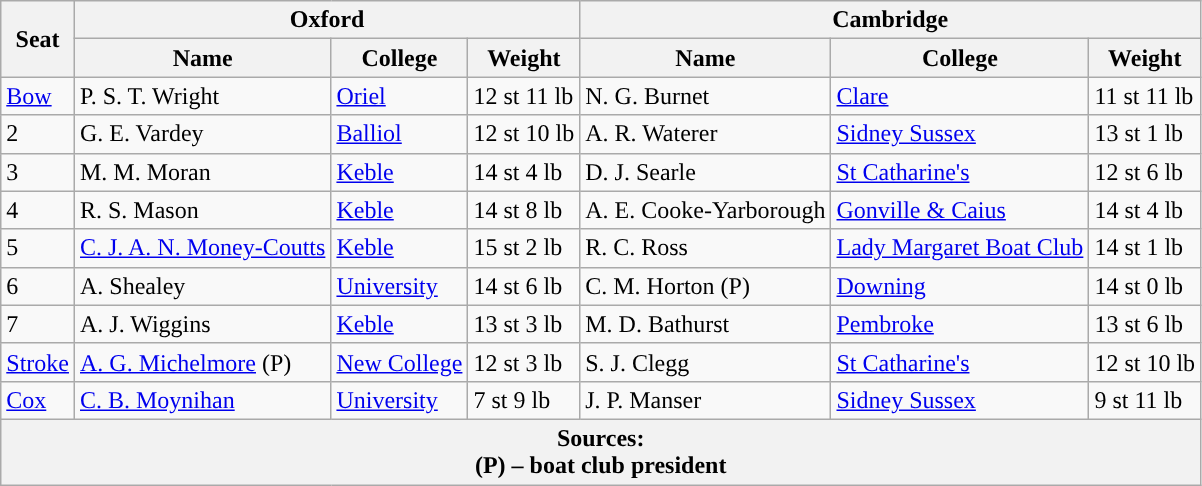<table class="wikitable">
<tr>
<th rowspan="2" scope="col">Seat</th>
<th colspan="3" scope="col">Oxford <br> </th>
<th colspan="3" scope="col">Cambridge <br> </th>
</tr>
<tr>
<th>Name</th>
<th>College</th>
<th>Weight</th>
<th>Name</th>
<th>College</th>
<th>Weight</th>
</tr>
<tr>
<td><a href='#'>Bow</a></td>
<td>P. S. T. Wright</td>
<td><a href='#'>Oriel</a></td>
<td>12 st 11 lb</td>
<td>N. G. Burnet</td>
<td><a href='#'>Clare</a></td>
<td>11 st 11 lb</td>
</tr>
<tr>
<td>2</td>
<td>G. E. Vardey</td>
<td><a href='#'>Balliol</a></td>
<td>12 st 10 lb</td>
<td>A. R. Waterer</td>
<td><a href='#'>Sidney Sussex</a></td>
<td>13 st 1 lb</td>
</tr>
<tr>
<td>3</td>
<td>M. M. Moran</td>
<td><a href='#'>Keble</a></td>
<td>14 st 4 lb</td>
<td>D. J. Searle</td>
<td><a href='#'>St Catharine's</a></td>
<td>12 st 6 lb</td>
</tr>
<tr>
<td>4</td>
<td>R. S. Mason</td>
<td><a href='#'>Keble</a></td>
<td>14 st 8 lb</td>
<td>A. E. Cooke-Yarborough</td>
<td><a href='#'>Gonville & Caius</a></td>
<td>14 st 4 lb</td>
</tr>
<tr>
<td>5</td>
<td><a href='#'>C. J. A. N. Money-Coutts</a></td>
<td><a href='#'>Keble</a></td>
<td>15 st 2 lb</td>
<td>R. C. Ross</td>
<td><a href='#'>Lady Margaret Boat Club</a></td>
<td>14 st 1 lb</td>
</tr>
<tr>
<td>6</td>
<td>A. Shealey</td>
<td><a href='#'>University</a></td>
<td>14 st 6 lb</td>
<td>C. M. Horton (P)</td>
<td><a href='#'>Downing</a></td>
<td>14 st 0 lb</td>
</tr>
<tr>
<td>7</td>
<td>A. J. Wiggins</td>
<td><a href='#'>Keble</a></td>
<td>13 st 3 lb</td>
<td>M. D. Bathurst</td>
<td><a href='#'>Pembroke</a></td>
<td>13 st 6 lb</td>
</tr>
<tr>
<td><a href='#'>Stroke</a></td>
<td><a href='#'>A. G. Michelmore</a> (P)</td>
<td><a href='#'>New College</a></td>
<td>12 st 3 lb</td>
<td>S. J. Clegg</td>
<td><a href='#'>St Catharine's</a></td>
<td>12 st 10 lb</td>
</tr>
<tr>
<td><a href='#'>Cox</a></td>
<td><a href='#'>C. B. Moynihan</a></td>
<td><a href='#'>University</a></td>
<td>7 st 9 lb</td>
<td>J. P. Manser</td>
<td><a href='#'>Sidney Sussex</a></td>
<td>9 st 11 lb</td>
</tr>
<tr>
<th colspan="7">Sources:<br>(P) – boat club president</th>
</tr>
</table>
